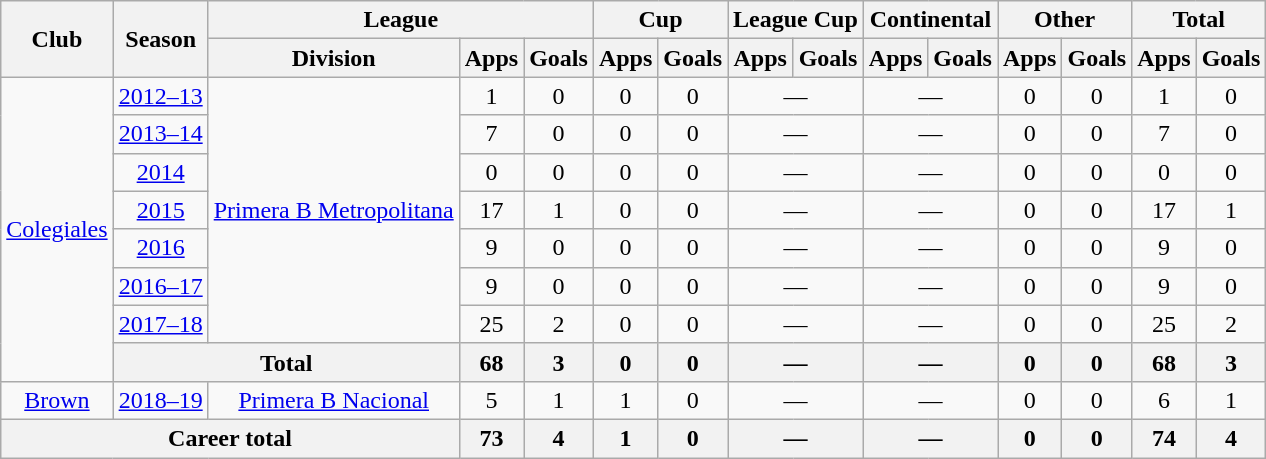<table class="wikitable" style="text-align:center">
<tr>
<th rowspan="2">Club</th>
<th rowspan="2">Season</th>
<th colspan="3">League</th>
<th colspan="2">Cup</th>
<th colspan="2">League Cup</th>
<th colspan="2">Continental</th>
<th colspan="2">Other</th>
<th colspan="2">Total</th>
</tr>
<tr>
<th>Division</th>
<th>Apps</th>
<th>Goals</th>
<th>Apps</th>
<th>Goals</th>
<th>Apps</th>
<th>Goals</th>
<th>Apps</th>
<th>Goals</th>
<th>Apps</th>
<th>Goals</th>
<th>Apps</th>
<th>Goals</th>
</tr>
<tr>
<td rowspan="8"><a href='#'>Colegiales</a></td>
<td><a href='#'>2012–13</a></td>
<td rowspan="7"><a href='#'>Primera B Metropolitana</a></td>
<td>1</td>
<td>0</td>
<td>0</td>
<td>0</td>
<td colspan="2">—</td>
<td colspan="2">—</td>
<td>0</td>
<td>0</td>
<td>1</td>
<td>0</td>
</tr>
<tr>
<td><a href='#'>2013–14</a></td>
<td>7</td>
<td>0</td>
<td>0</td>
<td>0</td>
<td colspan="2">—</td>
<td colspan="2">—</td>
<td>0</td>
<td>0</td>
<td>7</td>
<td>0</td>
</tr>
<tr>
<td><a href='#'>2014</a></td>
<td>0</td>
<td>0</td>
<td>0</td>
<td>0</td>
<td colspan="2">—</td>
<td colspan="2">—</td>
<td>0</td>
<td>0</td>
<td>0</td>
<td>0</td>
</tr>
<tr>
<td><a href='#'>2015</a></td>
<td>17</td>
<td>1</td>
<td>0</td>
<td>0</td>
<td colspan="2">—</td>
<td colspan="2">—</td>
<td>0</td>
<td>0</td>
<td>17</td>
<td>1</td>
</tr>
<tr>
<td><a href='#'>2016</a></td>
<td>9</td>
<td>0</td>
<td>0</td>
<td>0</td>
<td colspan="2">—</td>
<td colspan="2">—</td>
<td>0</td>
<td>0</td>
<td>9</td>
<td>0</td>
</tr>
<tr>
<td><a href='#'>2016–17</a></td>
<td>9</td>
<td>0</td>
<td>0</td>
<td>0</td>
<td colspan="2">—</td>
<td colspan="2">—</td>
<td>0</td>
<td>0</td>
<td>9</td>
<td>0</td>
</tr>
<tr>
<td><a href='#'>2017–18</a></td>
<td>25</td>
<td>2</td>
<td>0</td>
<td>0</td>
<td colspan="2">—</td>
<td colspan="2">—</td>
<td>0</td>
<td>0</td>
<td>25</td>
<td>2</td>
</tr>
<tr>
<th colspan="2">Total</th>
<th>68</th>
<th>3</th>
<th>0</th>
<th>0</th>
<th colspan="2">—</th>
<th colspan="2">—</th>
<th>0</th>
<th>0</th>
<th>68</th>
<th>3</th>
</tr>
<tr>
<td rowspan="1"><a href='#'>Brown</a></td>
<td><a href='#'>2018–19</a></td>
<td rowspan="1"><a href='#'>Primera B Nacional</a></td>
<td>5</td>
<td>1</td>
<td>1</td>
<td>0</td>
<td colspan="2">—</td>
<td colspan="2">—</td>
<td>0</td>
<td>0</td>
<td>6</td>
<td>1</td>
</tr>
<tr>
<th colspan="3">Career total</th>
<th>73</th>
<th>4</th>
<th>1</th>
<th>0</th>
<th colspan="2">—</th>
<th colspan="2">—</th>
<th>0</th>
<th>0</th>
<th>74</th>
<th>4</th>
</tr>
</table>
